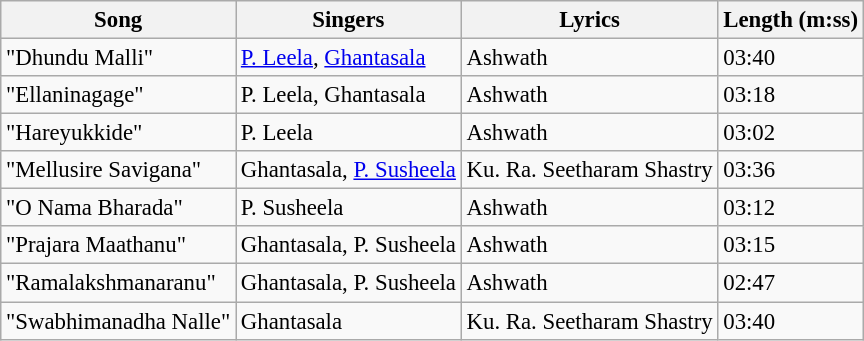<table class="wikitable" style="font-size:95%;">
<tr>
<th>Song</th>
<th>Singers</th>
<th>Lyrics</th>
<th>Length (m:ss)</th>
</tr>
<tr>
<td>"Dhundu Malli"</td>
<td><a href='#'>P. Leela</a>, <a href='#'>Ghantasala</a></td>
<td>Ashwath</td>
<td>03:40</td>
</tr>
<tr>
<td>"Ellaninagage"</td>
<td>P. Leela, Ghantasala</td>
<td>Ashwath</td>
<td>03:18</td>
</tr>
<tr>
<td>"Hareyukkide"</td>
<td>P. Leela</td>
<td>Ashwath</td>
<td>03:02</td>
</tr>
<tr>
<td>"Mellusire Savigana"</td>
<td>Ghantasala, <a href='#'>P. Susheela</a></td>
<td>Ku. Ra. Seetharam Shastry</td>
<td>03:36</td>
</tr>
<tr>
<td>"O Nama Bharada"</td>
<td>P. Susheela</td>
<td>Ashwath</td>
<td>03:12</td>
</tr>
<tr>
<td>"Prajara Maathanu"</td>
<td>Ghantasala, P. Susheela</td>
<td>Ashwath</td>
<td>03:15</td>
</tr>
<tr>
<td>"Ramalakshmanaranu"</td>
<td>Ghantasala, P. Susheela</td>
<td>Ashwath</td>
<td>02:47</td>
</tr>
<tr>
<td>"Swabhimanadha Nalle"</td>
<td>Ghantasala</td>
<td>Ku. Ra. Seetharam Shastry</td>
<td>03:40</td>
</tr>
</table>
